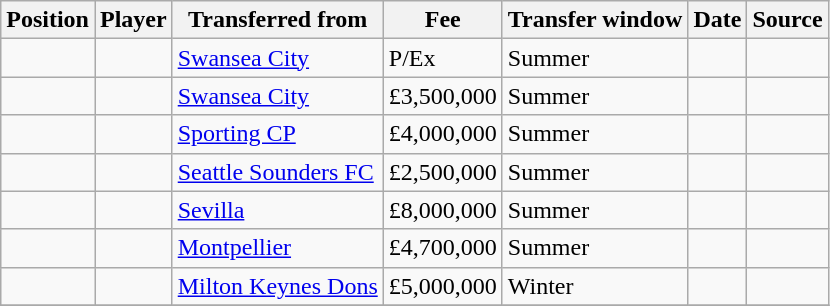<table class="wikitable sortable">
<tr>
<th>Position</th>
<th>Player</th>
<th>Transferred from</th>
<th>Fee</th>
<th>Transfer window</th>
<th>Date</th>
<th>Source</th>
</tr>
<tr>
<td></td>
<td></td>
<td> <a href='#'>Swansea City</a></td>
<td>P/Ex</td>
<td>Summer</td>
<td></td>
<td></td>
</tr>
<tr>
<td></td>
<td></td>
<td> <a href='#'>Swansea City</a></td>
<td>£3,500,000</td>
<td>Summer</td>
<td></td>
<td></td>
</tr>
<tr>
<td></td>
<td></td>
<td> <a href='#'>Sporting CP</a></td>
<td>£4,000,000</td>
<td>Summer</td>
<td></td>
<td></td>
</tr>
<tr>
<td></td>
<td></td>
<td> <a href='#'>Seattle Sounders FC</a></td>
<td>£2,500,000</td>
<td>Summer</td>
<td></td>
<td></td>
</tr>
<tr>
<td></td>
<td></td>
<td> <a href='#'>Sevilla</a></td>
<td>£8,000,000</td>
<td>Summer</td>
<td></td>
<td></td>
</tr>
<tr>
<td></td>
<td></td>
<td> <a href='#'>Montpellier</a></td>
<td>£4,700,000</td>
<td>Summer</td>
<td></td>
<td></td>
</tr>
<tr>
<td></td>
<td></td>
<td> <a href='#'>Milton Keynes Dons</a></td>
<td>£5,000,000</td>
<td>Winter</td>
<td></td>
<td></td>
</tr>
<tr>
</tr>
</table>
